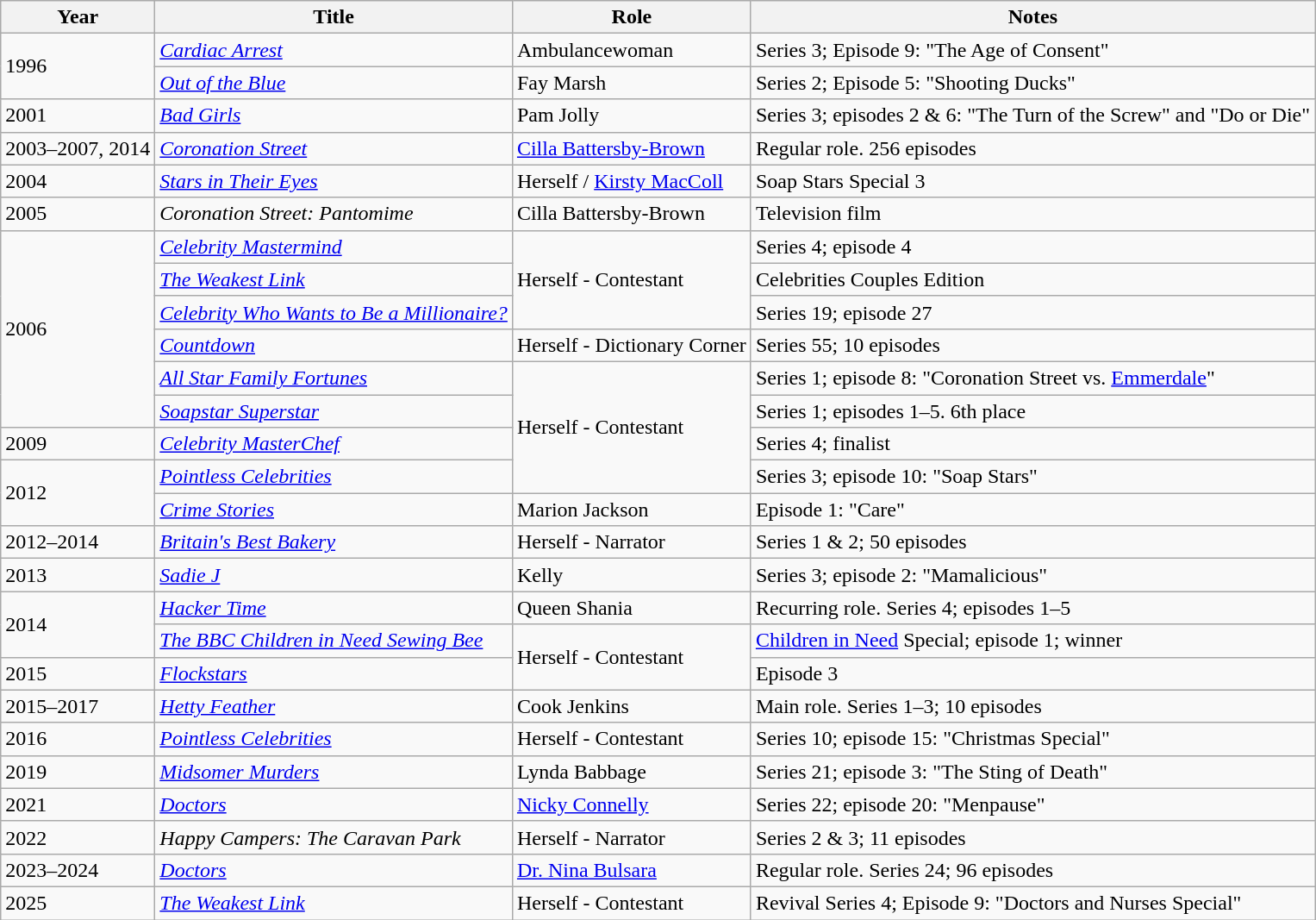<table class="wikitable sortable">
<tr>
<th>Year</th>
<th>Title</th>
<th>Role</th>
<th class="unsortable">Notes</th>
</tr>
<tr>
<td rowspan="2">1996</td>
<td><em><a href='#'>Cardiac Arrest</a></em></td>
<td>Ambulancewoman</td>
<td>Series 3; Episode 9: "The Age of Consent"</td>
</tr>
<tr>
<td><em><a href='#'>Out of the Blue</a></em></td>
<td>Fay Marsh</td>
<td>Series 2; Episode 5: "Shooting Ducks"</td>
</tr>
<tr>
<td>2001</td>
<td><em><a href='#'>Bad Girls</a></em></td>
<td>Pam Jolly</td>
<td>Series 3; episodes 2 & 6: "The Turn of the Screw" and "Do or Die"</td>
</tr>
<tr>
<td>2003–2007, 2014</td>
<td><em><a href='#'>Coronation Street</a></em></td>
<td><a href='#'>Cilla Battersby-Brown</a></td>
<td>Regular role. 256 episodes</td>
</tr>
<tr>
<td>2004</td>
<td><em><a href='#'>Stars in Their Eyes</a></em></td>
<td>Herself / <a href='#'>Kirsty MacColl</a></td>
<td>Soap Stars Special 3</td>
</tr>
<tr>
<td>2005</td>
<td><em>Coronation Street: Pantomime</em></td>
<td>Cilla Battersby-Brown</td>
<td>Television film</td>
</tr>
<tr>
<td rowspan="6">2006</td>
<td><em><a href='#'>Celebrity Mastermind</a></em></td>
<td rowspan="3">Herself - Contestant</td>
<td>Series 4; episode 4</td>
</tr>
<tr>
<td><em><a href='#'>The Weakest Link</a></em></td>
<td>Celebrities Couples Edition</td>
</tr>
<tr>
<td><em><a href='#'>Celebrity Who Wants to Be a Millionaire?</a></em></td>
<td>Series 19; episode 27</td>
</tr>
<tr>
<td><em><a href='#'>Countdown</a></em></td>
<td>Herself - Dictionary Corner</td>
<td>Series 55; 10 episodes</td>
</tr>
<tr>
<td><em><a href='#'>All Star Family Fortunes</a></em></td>
<td rowspan="4">Herself - Contestant</td>
<td>Series 1; episode 8: "Coronation Street vs. <a href='#'>Emmerdale</a>"</td>
</tr>
<tr>
<td><em><a href='#'>Soapstar Superstar</a></em></td>
<td>Series 1; episodes 1–5. 6th place</td>
</tr>
<tr>
<td>2009</td>
<td><em><a href='#'>Celebrity MasterChef</a></em></td>
<td>Series 4; finalist</td>
</tr>
<tr>
<td rowspan="2">2012</td>
<td><em><a href='#'>Pointless Celebrities</a></em></td>
<td>Series 3; episode 10: "Soap Stars"</td>
</tr>
<tr>
<td><em><a href='#'>Crime Stories</a></em></td>
<td>Marion Jackson</td>
<td>Episode 1: "Care"</td>
</tr>
<tr>
<td>2012–2014</td>
<td><em><a href='#'>Britain's Best Bakery</a></em></td>
<td>Herself - Narrator</td>
<td>Series 1 & 2; 50 episodes</td>
</tr>
<tr>
<td>2013</td>
<td><em><a href='#'>Sadie J</a></em></td>
<td>Kelly</td>
<td>Series 3; episode 2: "Mamalicious"</td>
</tr>
<tr>
<td rowspan="2">2014</td>
<td><em><a href='#'>Hacker Time</a></em></td>
<td>Queen Shania</td>
<td>Recurring role. Series 4; episodes 1–5</td>
</tr>
<tr>
<td><em><a href='#'>The BBC Children in Need Sewing Bee</a></em></td>
<td rowspan="2">Herself - Contestant</td>
<td><a href='#'>Children in Need</a> Special; episode 1; winner</td>
</tr>
<tr>
<td>2015</td>
<td><em><a href='#'>Flockstars</a></em></td>
<td>Episode 3</td>
</tr>
<tr>
<td>2015–2017</td>
<td><em><a href='#'>Hetty Feather</a></em></td>
<td>Cook Jenkins</td>
<td>Main role. Series 1–3; 10 episodes</td>
</tr>
<tr>
<td>2016</td>
<td><em><a href='#'>Pointless Celebrities</a></em></td>
<td>Herself - Contestant</td>
<td>Series 10; episode 15: "Christmas Special"</td>
</tr>
<tr>
<td>2019</td>
<td><em><a href='#'>Midsomer Murders</a></em></td>
<td>Lynda Babbage</td>
<td>Series 21; episode 3: "The Sting of Death"</td>
</tr>
<tr>
<td>2021</td>
<td><em><a href='#'>Doctors</a></em></td>
<td><a href='#'>Nicky Connelly</a></td>
<td>Series 22; episode 20: "Menpause"</td>
</tr>
<tr>
<td>2022</td>
<td><em>Happy Campers: The Caravan Park</em></td>
<td>Herself - Narrator</td>
<td>Series 2 & 3; 11 episodes</td>
</tr>
<tr>
<td>2023–2024</td>
<td><em><a href='#'>Doctors</a></em></td>
<td><a href='#'>Dr. Nina Bulsara</a></td>
<td>Regular role. Series 24; 96 episodes</td>
</tr>
<tr>
<td>2025</td>
<td><em><a href='#'>The Weakest Link</a></em></td>
<td>Herself - Contestant</td>
<td>Revival Series 4; Episode 9: "Doctors and Nurses Special"</td>
</tr>
</table>
